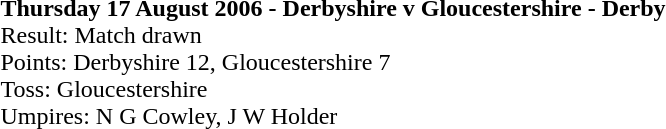<table>
<tr>
<td><strong>Thursday 17 August 2006 - Derbyshire 	v 	Gloucestershire - Derby</strong><br>Result: Match drawn<br>
Points: Derbyshire 12, Gloucestershire 7<br>Toss: Gloucestershire<br>
Umpires: N G Cowley, J W Holder<br></td>
</tr>
</table>
